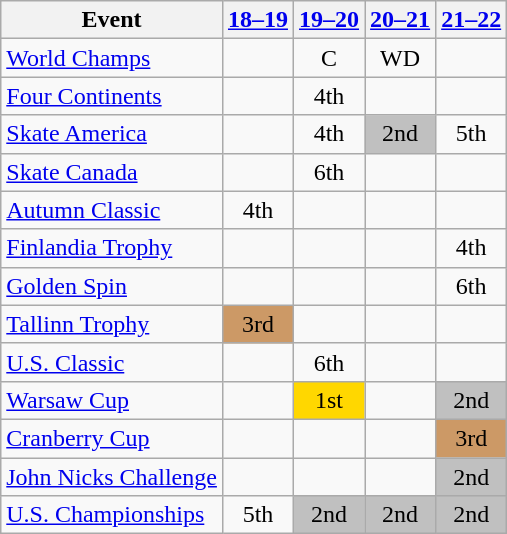<table class="wikitable" style="text-align:center">
<tr>
<th>Event</th>
<th><a href='#'>18–19</a></th>
<th><a href='#'>19–20</a></th>
<th><a href='#'>20–21</a></th>
<th><a href='#'>21–22</a></th>
</tr>
<tr>
<td align="left"><a href='#'>World Champs</a></td>
<td></td>
<td>C</td>
<td>WD</td>
<td></td>
</tr>
<tr>
<td align="left"><a href='#'>Four Continents</a></td>
<td></td>
<td>4th</td>
<td></td>
<td></td>
</tr>
<tr>
<td align="left"> <a href='#'>Skate America</a></td>
<td></td>
<td>4th</td>
<td bgcolor="silver">2nd</td>
<td>5th</td>
</tr>
<tr>
<td align="left"> <a href='#'>Skate Canada</a></td>
<td></td>
<td>6th</td>
<td></td>
<td></td>
</tr>
<tr>
<td align="left"> <a href='#'>Autumn Classic</a></td>
<td>4th</td>
<td></td>
<td></td>
<td></td>
</tr>
<tr>
<td align="left"> <a href='#'>Finlandia Trophy</a></td>
<td></td>
<td></td>
<td></td>
<td>4th</td>
</tr>
<tr>
<td align="left"> <a href='#'>Golden Spin</a></td>
<td></td>
<td></td>
<td></td>
<td>6th</td>
</tr>
<tr>
<td align="left"> <a href='#'>Tallinn Trophy</a></td>
<td bgcolor="cc9966">3rd</td>
<td></td>
<td></td>
<td></td>
</tr>
<tr>
<td align="left"> <a href='#'>U.S. Classic</a></td>
<td></td>
<td>6th</td>
<td></td>
<td></td>
</tr>
<tr>
<td align="left"> <a href='#'>Warsaw Cup</a></td>
<td></td>
<td bgcolor="gold">1st</td>
<td></td>
<td bgcolor="silver">2nd</td>
</tr>
<tr>
<td align="left"><a href='#'>Cranberry Cup</a></td>
<td></td>
<td></td>
<td></td>
<td bgcolor="cc9966">3rd</td>
</tr>
<tr>
<td align="left"><a href='#'>John Nicks Challenge</a></td>
<td></td>
<td></td>
<td></td>
<td bgcolor="silver">2nd</td>
</tr>
<tr>
<td align="left"><a href='#'>U.S. Championships</a></td>
<td>5th</td>
<td bgcolor="silver">2nd</td>
<td bgcolor="silver">2nd</td>
<td bgcolor="silver">2nd</td>
</tr>
</table>
